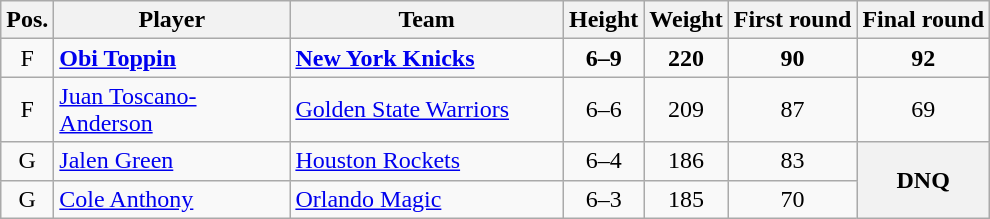<table class="wikitable">
<tr>
<th>Pos.</th>
<th style="width:150px;">Player</th>
<th width=175>Team</th>
<th>Height</th>
<th>Weight</th>
<th>First round</th>
<th>Final round</th>
</tr>
<tr>
<td style="text-align:center">F</td>
<td><strong><a href='#'>Obi Toppin</a></strong></td>
<td><strong><a href='#'>New York Knicks</a></strong></td>
<td align=center><strong>6–9</strong></td>
<td align=center><strong>220</strong></td>
<td align=center><strong>90</strong> </td>
<td style="text-align:center;"><strong>92</strong> </td>
</tr>
<tr>
<td style="text-align:center">F</td>
<td><a href='#'>Juan Toscano-Anderson</a></td>
<td><a href='#'>Golden State Warriors</a></td>
<td align=center>6–6</td>
<td align=center>209</td>
<td align=center>87 </td>
<td style="text-align:center;">69 </td>
</tr>
<tr>
<td style="text-align:center">G</td>
<td><a href='#'>Jalen Green</a></td>
<td><a href='#'>Houston Rockets</a></td>
<td align=center>6–4</td>
<td align=center>186</td>
<td align=center>83 </td>
<th rowspan="2" style="text-align:center;">DNQ</th>
</tr>
<tr>
<td style="text-align:center">G</td>
<td><a href='#'>Cole Anthony</a></td>
<td><a href='#'>Orlando Magic</a></td>
<td align=center>6–3</td>
<td align=center>185</td>
<td align=center>70 </td>
</tr>
</table>
